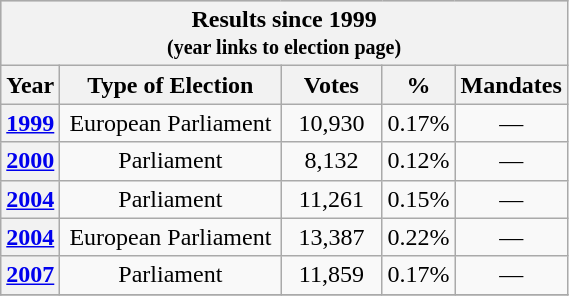<table class="wikitable" style="text-align:center;">
<tr style="background-color:#C9C9C9">
<th colspan="9">Results since 1999<br><small>(year links to election page)</small></th>
</tr>
<tr>
<th style="width: 20px">Year</th>
<th style="width:140px">Type of Election</th>
<th style="width: 60px">Votes</th>
<th style="width: 20px">%</th>
<th style="width: 20px">Mandates</th>
</tr>
<tr>
<th><a href='#'>1999</a></th>
<td>European Parliament</td>
<td>10,930</td>
<td>0.17%</td>
<td>—</td>
</tr>
<tr>
<th><a href='#'>2000</a></th>
<td>Parliament</td>
<td>8,132</td>
<td>0.12%</td>
<td>—</td>
</tr>
<tr>
<th><a href='#'>2004</a></th>
<td>Parliament</td>
<td>11,261</td>
<td>0.15%</td>
<td>—</td>
</tr>
<tr>
<th><a href='#'>2004</a></th>
<td>European Parliament</td>
<td>13,387</td>
<td>0.22%</td>
<td>—</td>
</tr>
<tr>
<th><a href='#'>2007</a></th>
<td>Parliament</td>
<td>11,859</td>
<td>0.17%</td>
<td>—</td>
</tr>
<tr>
</tr>
</table>
